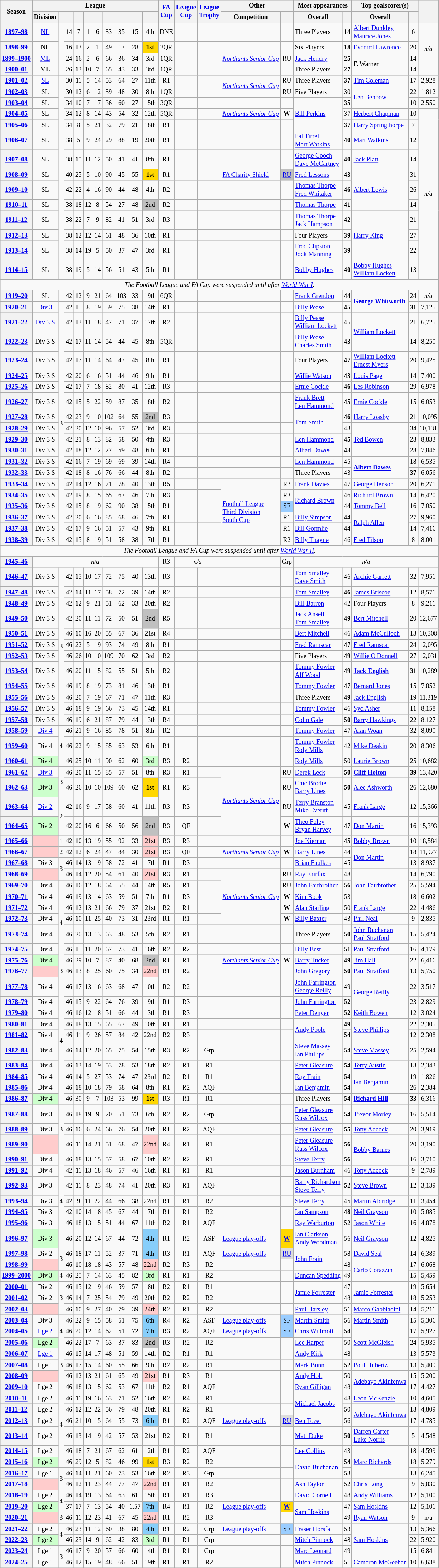<table class="wikitable" style="text-align: center; font-size: 12px">
<tr>
<th rowspan=2>Season</th>
<th colspan=10>League</th>
<th rowspan=2><a href='#'>FA<br>Cup</a></th>
<th rowspan=2><a href='#'>League<br>Cup</a></th>
<th rowspan=2><a href='#'>League<br>Trophy</a></th>
<th colspan=2 scope=col>Other</th>
<th colspan=2>Most appearances</th>
<th colspan=2>Top goalscorer(s)</th>
<th rowspan=2></th>
</tr>
<tr>
<th scope=col data-sort-type="text">Division</th>
<th scope=col data-sort-type="text"></th>
<th scope=col data-sort-type="number"></th>
<th scope=col data-sort-type="number"></th>
<th scope=col data-sort-type="number"></th>
<th scope=col data-sort-type="number"></th>
<th scope=col data-sort-type="number"></th>
<th scope=col data-sort-type="number"></th>
<th scope=col data-sort-type="number"></th>
<th scope=col data-sort-type="number"></th>
<th scope=col data-sort-type="text">Competition</th>
<th scope=col data-sort-type="text"></th>
<th>Overall</th>
<th></th>
<th>Overall</th>
<th></th>
</tr>
<tr>
<th><a href='#'>1897–98</a></th>
<td><a href='#'>NL</a></td>
<td rowspan=2></td>
<td>14</td>
<td>7</td>
<td>1</td>
<td>6</td>
<td>33</td>
<td>35</td>
<td>15</td>
<td>4th</td>
<td>DNE</td>
<td></td>
<td></td>
<td></td>
<td></td>
<td align=left>Three Players</td>
<td><strong>14</strong></td>
<td align=left> <a href='#'>Albert Dunkley</a><br> <a href='#'>Maurice Jones</a></td>
<td>6</td>
<td rowspan=4><em>n/a</em></td>
</tr>
<tr>
<th><a href='#'>1898–99</a></th>
<td>NL</td>
<td>16</td>
<td>13</td>
<td>2</td>
<td>1</td>
<td>49</td>
<td>17</td>
<td>28</td>
<td bgcolor=Gold><strong>1st</strong></td>
<td>2QR</td>
<td></td>
<td></td>
<td></td>
<td></td>
<td align=left>Six Players</td>
<td><strong>18</strong></td>
<td align=left> <a href='#'>Everard Lawrence</a></td>
<td>20</td>
</tr>
<tr>
<th><a href='#'>1899–1900</a></th>
<td><a href='#'>ML</a></td>
<td rowspan=2></td>
<td>24</td>
<td>16</td>
<td>2</td>
<td>6</td>
<td>66</td>
<td>36</td>
<td>34</td>
<td>3rd</td>
<td>1QR</td>
<td></td>
<td></td>
<td align=left><em><a href='#'>Northants Senior Cup</a></em></td>
<td>RU</td>
<td align=left> <a href='#'>Jack Hendry</a></td>
<td><strong>25</strong></td>
<td align=left rowspan="2"> F. Warner</td>
<td>14</td>
</tr>
<tr>
<th><a href='#'>1900–01</a></th>
<td>ML</td>
<td>26</td>
<td>13</td>
<td>10</td>
<td>7</td>
<td>65</td>
<td>43</td>
<td>33</td>
<td>3rd</td>
<td>1QR</td>
<td></td>
<td></td>
<td></td>
<td></td>
<td align=left>Three Players</td>
<td><strong>27</strong></td>
<td>14</td>
</tr>
<tr>
<th><a href='#'>1901–02</a></th>
<td><a href='#'>SL</a></td>
<td rowspan=14></td>
<td>30</td>
<td>11</td>
<td>5</td>
<td>14</td>
<td>53</td>
<td>64</td>
<td>27</td>
<td>11th</td>
<td>R1</td>
<td></td>
<td></td>
<td align=left rowspan="2"><em><a href='#'>Northants Senior Cup</a></em></td>
<td>RU</td>
<td align=left>Three Players</td>
<td><strong>37</strong></td>
<td align=left> <a href='#'>Tim Coleman</a></td>
<td>17</td>
<td>2,928</td>
</tr>
<tr>
<th><a href='#'>1902–03</a></th>
<td>SL</td>
<td>30</td>
<td>12</td>
<td>6</td>
<td>12</td>
<td>39</td>
<td>48</td>
<td>30</td>
<td>8th</td>
<td>1QR</td>
<td></td>
<td></td>
<td>RU</td>
<td align=left>Five Players</td>
<td>30</td>
<td align=left rowspan="2"> <a href='#'>Len Benbow</a></td>
<td>22</td>
<td>1,812</td>
</tr>
<tr>
<th><a href='#'>1903–04</a></th>
<td>SL</td>
<td>34</td>
<td>10</td>
<td>7</td>
<td>17</td>
<td>36</td>
<td>60</td>
<td>27</td>
<td>15th</td>
<td>3QR</td>
<td></td>
<td></td>
<td></td>
<td></td>
<td align=left rowspan="3"> <a href='#'>Bill Perkins</a></td>
<td><strong>35</strong></td>
<td>10</td>
<td>2,550</td>
</tr>
<tr>
<th><a href='#'>1904–05</a></th>
<td>SL</td>
<td>34</td>
<td>12</td>
<td>8</td>
<td>14</td>
<td>43</td>
<td>54</td>
<td>32</td>
<td>12th</td>
<td>5QR</td>
<td></td>
<td></td>
<td align=left><em><a href='#'>Northants Senior Cup</a></em></td>
<td><strong>W</strong></td>
<td>37</td>
<td align=left> <a href='#'>Herbert Chapman</a></td>
<td>10</td>
<td rowspan=11><em>n/a</em></td>
</tr>
<tr>
<th><a href='#'>1905–06</a></th>
<td>SL</td>
<td>34</td>
<td>8</td>
<td>5</td>
<td>21</td>
<td>32</td>
<td>79</td>
<td>21</td>
<td>18th</td>
<td>R1</td>
<td></td>
<td></td>
<td></td>
<td></td>
<td><strong>37</strong></td>
<td align=left> <a href='#'>Harry Springthorpe</a></td>
<td>7</td>
</tr>
<tr>
<th><a href='#'>1906–07</a></th>
<td>SL</td>
<td>38</td>
<td>5</td>
<td>9</td>
<td>24</td>
<td>29</td>
<td>88</td>
<td>19</td>
<td>20th</td>
<td>R1</td>
<td></td>
<td></td>
<td></td>
<td></td>
<td align=left> <a href='#'>Pat Tirrell</a><br> <a href='#'>Mart Watkins</a></td>
<td><strong>40</strong></td>
<td align=left> <a href='#'>Mart Watkins</a></td>
<td>12</td>
</tr>
<tr>
<th><a href='#'>1907–08</a></th>
<td>SL</td>
<td>38</td>
<td>15</td>
<td>11</td>
<td>12</td>
<td>50</td>
<td>41</td>
<td>41</td>
<td>8th</td>
<td>R1</td>
<td></td>
<td></td>
<td></td>
<td></td>
<td align=left> <a href='#'>George Cooch</a><br> <a href='#'>Dave McCartney</a></td>
<td><strong>40</strong></td>
<td align=left> <a href='#'>Jack Platt</a></td>
<td>14</td>
</tr>
<tr>
<th><a href='#'>1908–09</a></th>
<td>SL</td>
<td>40</td>
<td>25</td>
<td>5</td>
<td>10</td>
<td>90</td>
<td>45</td>
<td>55</td>
<td bgcolor=Gold><strong>1st</strong></td>
<td>R1</td>
<td></td>
<td></td>
<td align=left><a href='#'>FA Charity Shield</a></td>
<td bgcolor=Silver><a href='#'>RU</a></td>
<td align=left> <a href='#'>Fred Lessons</a></td>
<td><strong>43</strong></td>
<td align=left rowspan="3"> <a href='#'>Albert Lewis</a></td>
<td>31</td>
</tr>
<tr>
<th><a href='#'>1909–10</a></th>
<td>SL</td>
<td>42</td>
<td>22</td>
<td>4</td>
<td>16</td>
<td>90</td>
<td>44</td>
<td>48</td>
<td>4th</td>
<td>R2</td>
<td></td>
<td></td>
<td></td>
<td></td>
<td align=left> <a href='#'>Thomas Thorpe</a><br> <a href='#'>Fred Whitaker</a></td>
<td><strong>46</strong></td>
<td>26</td>
</tr>
<tr>
<th><a href='#'>1910–11</a></th>
<td>SL</td>
<td>38</td>
<td>18</td>
<td>12</td>
<td>8</td>
<td>54</td>
<td>27</td>
<td>48</td>
<td bgcolor=Silver>2nd</td>
<td>R2</td>
<td></td>
<td></td>
<td></td>
<td></td>
<td align=left> <a href='#'>Thomas Thorpe</a></td>
<td><strong>41</strong></td>
<td>14</td>
</tr>
<tr>
<th><a href='#'>1911–12</a></th>
<td>SL</td>
<td>38</td>
<td>22</td>
<td>7</td>
<td>9</td>
<td>82</td>
<td>41</td>
<td>51</td>
<td>3rd</td>
<td>R3</td>
<td></td>
<td></td>
<td></td>
<td></td>
<td align=left> <a href='#'>Thomas Thorpe</a><br> <a href='#'>Jack Hampson</a></td>
<td><strong>42</strong></td>
<td align=left rowspan="3"> <a href='#'>Harry King</a></td>
<td>21</td>
</tr>
<tr>
<th><a href='#'>1912–13</a></th>
<td>SL</td>
<td>38</td>
<td>12</td>
<td>12</td>
<td>14</td>
<td>61</td>
<td>48</td>
<td>36</td>
<td>10th</td>
<td>R1</td>
<td></td>
<td></td>
<td></td>
<td></td>
<td align=left>Four Players</td>
<td><strong>39</strong></td>
<td>27</td>
</tr>
<tr>
<th><a href='#'>1913–14</a></th>
<td>SL</td>
<td>38</td>
<td>14</td>
<td>19</td>
<td>5</td>
<td>50</td>
<td>37</td>
<td>47</td>
<td>3rd</td>
<td>R1</td>
<td></td>
<td></td>
<td></td>
<td></td>
<td align=left> <a href='#'>Fred Clipston</a><br> <a href='#'>Jock Manning</a></td>
<td><strong>39</strong></td>
<td>22</td>
</tr>
<tr>
<th><a href='#'>1914–15</a></th>
<td>SL</td>
<td>38</td>
<td>19</td>
<td>5</td>
<td>14</td>
<td>56</td>
<td>51</td>
<td>43</td>
<td>5th</td>
<td>R1</td>
<td></td>
<td></td>
<td></td>
<td></td>
<td align=left> <a href='#'>Bobby Hughes</a></td>
<td><strong>40</strong></td>
<td align=left> <a href='#'>Bobby Hughes</a><br> <a href='#'>William Lockett</a></td>
<td>13</td>
</tr>
<tr>
<td colspan=22><em>The Football League and FA Cup were suspended until after <a href='#'>World War I</a>.</em></td>
</tr>
<tr>
<th><a href='#'>1919–20</a></th>
<td>SL</td>
<td></td>
<td>42</td>
<td>12</td>
<td>9</td>
<td>21</td>
<td>64</td>
<td>103</td>
<td>33</td>
<td>19th</td>
<td>6QR</td>
<td></td>
<td></td>
<td></td>
<td></td>
<td align=left> <a href='#'>Frank Grendon</a></td>
<td><strong>44</strong></td>
<td align=left rowspan="2"> <strong><a href='#'>George Whitworth</a></strong></td>
<td>24</td>
<td><em>n/a</em></td>
</tr>
<tr>
<th><a href='#'>1920–21</a></th>
<td><a href='#'>Div 3</a></td>
<td rowspan=19>3</td>
<td>42</td>
<td>15</td>
<td>8</td>
<td>19</td>
<td>59</td>
<td>75</td>
<td>38</td>
<td>14th</td>
<td>R1</td>
<td></td>
<td></td>
<td></td>
<td></td>
<td align=left> <a href='#'>Billy Pease</a></td>
<td><strong>45</strong></td>
<td><strong>31</strong></td>
<td>7,125</td>
</tr>
<tr>
<th><a href='#'>1921–22</a></th>
<td><a href='#'>Div 3 S</a></td>
<td>42</td>
<td>13</td>
<td>11</td>
<td>18</td>
<td>47</td>
<td>71</td>
<td>37</td>
<td>17th</td>
<td>R2</td>
<td></td>
<td></td>
<td></td>
<td></td>
<td align=left> <a href='#'>Billy Pease</a><br> <a href='#'>William Lockett</a></td>
<td>45</td>
<td align=left rowspan="2"> <a href='#'>William Lockett</a></td>
<td>21</td>
<td>6,725</td>
</tr>
<tr>
<th><a href='#'>1922–23</a></th>
<td>Div 3 S</td>
<td>42</td>
<td>17</td>
<td>11</td>
<td>14</td>
<td>54</td>
<td>44</td>
<td>45</td>
<td>8th</td>
<td>5QR</td>
<td></td>
<td></td>
<td></td>
<td></td>
<td align=left> <a href='#'>Billy Pease</a><br> <a href='#'>Charles Smith</a></td>
<td><strong>43</strong></td>
<td>14</td>
<td>8,250</td>
</tr>
<tr>
<th><a href='#'>1923–24</a></th>
<td>Div 3 S</td>
<td>42</td>
<td>17</td>
<td>11</td>
<td>14</td>
<td>64</td>
<td>47</td>
<td>45</td>
<td>8th</td>
<td>R1</td>
<td></td>
<td></td>
<td></td>
<td></td>
<td align=left>Four Players</td>
<td><strong>47</strong></td>
<td align=left> <a href='#'>William Lockett</a><br> <a href='#'>Ernest Myers</a></td>
<td>20</td>
<td>9,425</td>
</tr>
<tr>
<th><a href='#'>1924–25</a></th>
<td>Div 3 S</td>
<td>42</td>
<td>20</td>
<td>6</td>
<td>16</td>
<td>51</td>
<td>44</td>
<td>46</td>
<td>9th</td>
<td>R1</td>
<td></td>
<td></td>
<td></td>
<td></td>
<td align=left> <a href='#'>Willie Watson</a></td>
<td><strong>43</strong></td>
<td align=left> <a href='#'>Louis Page</a></td>
<td>14</td>
<td>7,400</td>
</tr>
<tr>
<th><a href='#'>1925–26</a></th>
<td>Div 3 S</td>
<td>42</td>
<td>17</td>
<td>7</td>
<td>18</td>
<td>82</td>
<td>80</td>
<td>41</td>
<td>12th</td>
<td>R3</td>
<td></td>
<td></td>
<td></td>
<td></td>
<td align=left> <a href='#'>Ernie Cockle</a></td>
<td><strong>46</strong></td>
<td align=left> <a href='#'>Les Robinson</a></td>
<td>29</td>
<td>6,978</td>
</tr>
<tr>
<th><a href='#'>1926–27</a></th>
<td>Div 3 S</td>
<td>42</td>
<td>15</td>
<td>5</td>
<td>22</td>
<td>59</td>
<td>87</td>
<td>35</td>
<td>18th</td>
<td>R2</td>
<td></td>
<td></td>
<td></td>
<td></td>
<td align=left> <a href='#'>Frank Brett</a><br> <a href='#'>Len Hammond</a></td>
<td><strong>45</strong></td>
<td align=left> <a href='#'>Ernie Cockle</a></td>
<td>15</td>
<td>6,053</td>
</tr>
<tr>
<th><a href='#'>1927–28</a></th>
<td>Div 3 S</td>
<td>42</td>
<td>23</td>
<td>9</td>
<td>10</td>
<td>102</td>
<td>64</td>
<td>55</td>
<td bgcolor=Silver>2nd</td>
<td>R3</td>
<td></td>
<td></td>
<td></td>
<td></td>
<td align=left rowspan=2> <a href='#'>Tom Smith</a></td>
<td><strong>46</strong></td>
<td align=left> <a href='#'>Harry Loasby</a></td>
<td>21</td>
<td>10,095</td>
</tr>
<tr>
<th><a href='#'>1928–29</a></th>
<td>Div 3 S</td>
<td>42</td>
<td>20</td>
<td>12</td>
<td>10</td>
<td>96</td>
<td>57</td>
<td>52</td>
<td>3rd</td>
<td>R3</td>
<td></td>
<td></td>
<td></td>
<td></td>
<td>43</td>
<td align=left rowspan="3"> <a href='#'>Ted Bowen</a></td>
<td>34</td>
<td>10,131</td>
</tr>
<tr>
<th><a href='#'>1929–30</a></th>
<td>Div 3 S</td>
<td>42</td>
<td>21</td>
<td>8</td>
<td>13</td>
<td>82</td>
<td>58</td>
<td>50</td>
<td>4th</td>
<td>R3</td>
<td></td>
<td></td>
<td></td>
<td></td>
<td align=left> <a href='#'>Len Hammond</a></td>
<td><strong>45</strong></td>
<td>28</td>
<td>8,833</td>
</tr>
<tr>
<th><a href='#'>1930–31</a></th>
<td>Div 3 S</td>
<td>42</td>
<td>18</td>
<td>12</td>
<td>12</td>
<td>77</td>
<td>59</td>
<td>48</td>
<td>6th</td>
<td>R1</td>
<td></td>
<td></td>
<td></td>
<td></td>
<td align=left> <a href='#'>Albert Dawes</a></td>
<td><strong>43</strong></td>
<td>28</td>
<td>7,846</td>
</tr>
<tr>
<th><a href='#'>1931–32</a></th>
<td>Div 3 S</td>
<td>42</td>
<td>16</td>
<td>7</td>
<td>19</td>
<td>69</td>
<td>69</td>
<td>39</td>
<td>14th</td>
<td>R4</td>
<td></td>
<td></td>
<td></td>
<td></td>
<td align=left> <a href='#'>Len Hammond</a></td>
<td>45</td>
<td align=left rowspan="2"> <strong><a href='#'>Albert Dawes</a></strong></td>
<td>18</td>
<td>6,535</td>
</tr>
<tr>
<th><a href='#'>1932–33</a></th>
<td>Div 3 S</td>
<td>42</td>
<td>18</td>
<td>8</td>
<td>16</td>
<td>76</td>
<td>66</td>
<td>44</td>
<td>8th</td>
<td>R2</td>
<td></td>
<td></td>
<td></td>
<td></td>
<td align=left>Three Players</td>
<td>43</td>
<td><strong>37</strong></td>
<td>6,056</td>
</tr>
<tr>
<th><a href='#'>1933–34</a></th>
<td>Div 3 S</td>
<td>42</td>
<td>14</td>
<td>12</td>
<td>16</td>
<td>71</td>
<td>78</td>
<td>40</td>
<td>13th</td>
<td>R5</td>
<td></td>
<td></td>
<td align=left rowspan="6"><a href='#'>Football League<br>Third Division<br>South Cup</a></td>
<td>R3</td>
<td align=left> <a href='#'>Frank Davies</a></td>
<td>47</td>
<td align=left> <a href='#'>George Henson</a></td>
<td>20</td>
<td>6,271</td>
</tr>
<tr>
<th><a href='#'>1934–35</a></th>
<td>Div 3 S</td>
<td>42</td>
<td>19</td>
<td>8</td>
<td>15</td>
<td>65</td>
<td>67</td>
<td>46</td>
<td>7th</td>
<td>R3</td>
<td></td>
<td></td>
<td>R3</td>
<td align=left rowspan="2"> <a href='#'>Richard Brown</a></td>
<td>46</td>
<td align=left> <a href='#'>Richard Brown</a></td>
<td>14</td>
<td>6,420</td>
</tr>
<tr>
<th><a href='#'>1935–36</a></th>
<td>Div 3 S</td>
<td>42</td>
<td>15</td>
<td>8</td>
<td>19</td>
<td>62</td>
<td>90</td>
<td>38</td>
<td>15th</td>
<td>R1</td>
<td></td>
<td></td>
<td bgcolor=#9acdff>SF</td>
<td>44</td>
<td align=left> <a href='#'>Tommy Bell</a></td>
<td>16</td>
<td>7,050</td>
</tr>
<tr>
<th><a href='#'>1936–37</a></th>
<td>Div 3 S</td>
<td>42</td>
<td>20</td>
<td>6</td>
<td>16</td>
<td>85</td>
<td>68</td>
<td>46</td>
<td>7th</td>
<td>R1</td>
<td></td>
<td></td>
<td>R1</td>
<td align=left> <a href='#'>Billy Simpson</a></td>
<td><strong>44</strong></td>
<td align=left rowspan="2"> <a href='#'>Ralph Allen</a></td>
<td>27</td>
<td>9,960</td>
</tr>
<tr>
<th><a href='#'>1937–38</a></th>
<td>Div 3 S</td>
<td>42</td>
<td>17</td>
<td>9</td>
<td>16</td>
<td>51</td>
<td>57</td>
<td>43</td>
<td>9th</td>
<td>R1</td>
<td></td>
<td></td>
<td>R1</td>
<td align=left> <a href='#'>Bill Gormlie</a></td>
<td><strong>44</strong></td>
<td>14</td>
<td>7,416</td>
</tr>
<tr>
<th><a href='#'>1938–39</a></th>
<td>Div 3 S</td>
<td>42</td>
<td>15</td>
<td>8</td>
<td>19</td>
<td>51</td>
<td>58</td>
<td>38</td>
<td>17th</td>
<td>R1</td>
<td></td>
<td></td>
<td>R2</td>
<td align=left> <a href='#'>Billy Thayne</a></td>
<td>46</td>
<td align=left> <a href='#'>Fred Tilson</a></td>
<td>8</td>
<td>8,001</td>
</tr>
<tr>
<td colspan=23><em>The Football League and FA Cup were suspended until after <a href='#'>World War II</a>.</em></td>
</tr>
<tr>
<th><a href='#'>1945–46</a></th>
<td colspan=10><em>n/a</em></td>
<td>R3</td>
<td colspan=2><em>n/a</em></td>
<td></td>
<td>Grp</td>
<td colspan=8><em>n/a</em></td>
</tr>
<tr>
<th><a href='#'>1946–47</a></th>
<td>Div 3 S</td>
<td rowspan=12>3</td>
<td>42</td>
<td>15</td>
<td>10</td>
<td>17</td>
<td>72</td>
<td>75</td>
<td>40</td>
<td>13th</td>
<td>R3</td>
<td></td>
<td></td>
<td></td>
<td></td>
<td align=left> <a href='#'>Tom Smalley</a><br> <a href='#'>Dave Smith</a></td>
<td>46</td>
<td align=left> <a href='#'>Archie Garrett</a></td>
<td>32</td>
<td>7,951</td>
</tr>
<tr>
<th><a href='#'>1947–48</a></th>
<td>Div 3 S</td>
<td>42</td>
<td>14</td>
<td>11</td>
<td>17</td>
<td>58</td>
<td>72</td>
<td>39</td>
<td>14th</td>
<td>R2</td>
<td></td>
<td></td>
<td></td>
<td></td>
<td align=left> <a href='#'>Tom Smalley</a></td>
<td><strong>46</strong></td>
<td align=left> <a href='#'>James Briscoe</a></td>
<td>12</td>
<td>8,571</td>
</tr>
<tr>
<th><a href='#'>1948–49</a></th>
<td>Div 3 S</td>
<td>42</td>
<td>12</td>
<td>9</td>
<td>21</td>
<td>51</td>
<td>62</td>
<td>33</td>
<td>20th</td>
<td>R2</td>
<td></td>
<td></td>
<td></td>
<td></td>
<td align=left> <a href='#'>Bill Barron</a></td>
<td>42</td>
<td align=left>Four Players</td>
<td>8</td>
<td>9,211</td>
</tr>
<tr>
<th><a href='#'>1949–50</a></th>
<td>Div 3 S</td>
<td>42</td>
<td>20</td>
<td>11</td>
<td>11</td>
<td>72</td>
<td>50</td>
<td>51</td>
<td bgcolor=Silver>2nd</td>
<td>R5</td>
<td></td>
<td></td>
<td></td>
<td></td>
<td align=left> <a href='#'>Jack Ansell</a><br> <a href='#'>Tom Smalley</a></td>
<td><strong>49</strong></td>
<td align=left> <a href='#'>Bert Mitchell</a></td>
<td>20</td>
<td>12,677</td>
</tr>
<tr>
<th><a href='#'>1950–51</a></th>
<td>Div 3 S</td>
<td>46</td>
<td>10</td>
<td>16</td>
<td>20</td>
<td>55</td>
<td>67</td>
<td>36</td>
<td>21st</td>
<td>R4</td>
<td></td>
<td></td>
<td></td>
<td></td>
<td align=left> <a href='#'>Bert Mitchell</a></td>
<td>46</td>
<td align=left> <a href='#'>Adam McCulloch</a></td>
<td>13</td>
<td>10,308</td>
</tr>
<tr>
<th><a href='#'>1951–52</a></th>
<td>Div 3 S</td>
<td>46</td>
<td>22</td>
<td>5</td>
<td>19</td>
<td>93</td>
<td>74</td>
<td>49</td>
<td>8th</td>
<td>R1</td>
<td></td>
<td></td>
<td></td>
<td></td>
<td align=left> <a href='#'>Fred Ramscar</a></td>
<td><strong>47</strong></td>
<td align=left> <a href='#'>Fred Ramscar</a></td>
<td>24</td>
<td>12,095</td>
</tr>
<tr>
<th><a href='#'>1952–53</a></th>
<td>Div 3 S</td>
<td>46</td>
<td>26</td>
<td>10</td>
<td>10</td>
<td>109</td>
<td>70</td>
<td>62</td>
<td>3rd</td>
<td>R2</td>
<td></td>
<td></td>
<td></td>
<td></td>
<td align=left>Five Players</td>
<td><strong>49</strong></td>
<td align=left> <a href='#'>Willie O'Donnell</a></td>
<td>27</td>
<td>12,031</td>
</tr>
<tr>
<th><a href='#'>1953–54</a></th>
<td>Div 3 S</td>
<td>46</td>
<td>20</td>
<td>11</td>
<td>15</td>
<td>82</td>
<td>55</td>
<td>51</td>
<td>5th</td>
<td>R2</td>
<td></td>
<td></td>
<td></td>
<td></td>
<td align=left> <a href='#'>Tommy Fowler</a><br> <a href='#'>Alf Wood</a></td>
<td><strong>49</strong></td>
<td align=left> <strong><a href='#'>Jack English</a></strong></td>
<td><strong>31</strong></td>
<td>10,289</td>
</tr>
<tr>
<th><a href='#'>1954–55</a></th>
<td>Div 3 S</td>
<td>46</td>
<td>19</td>
<td>8</td>
<td>19</td>
<td>73</td>
<td>81</td>
<td>46</td>
<td>13th</td>
<td>R1</td>
<td></td>
<td></td>
<td></td>
<td></td>
<td align=left> <a href='#'>Tommy Fowler</a></td>
<td><strong>47</strong></td>
<td align=left> <a href='#'>Bernard Jones</a></td>
<td>15</td>
<td>7,852</td>
</tr>
<tr>
<th><a href='#'>1955–56</a></th>
<td>Div 3 S</td>
<td>46</td>
<td>20</td>
<td>7</td>
<td>19</td>
<td>67</td>
<td>71</td>
<td>47</td>
<td>11th</td>
<td>R3</td>
<td></td>
<td></td>
<td></td>
<td></td>
<td align=left>Three Players</td>
<td><strong>49</strong></td>
<td align=left> <a href='#'>Jack English</a></td>
<td>19</td>
<td>11,319</td>
</tr>
<tr>
<th><a href='#'>1956–57</a></th>
<td>Div 3 S</td>
<td>46</td>
<td>18</td>
<td>9</td>
<td>19</td>
<td>66</td>
<td>73</td>
<td>45</td>
<td>14th</td>
<td>R1</td>
<td></td>
<td></td>
<td></td>
<td></td>
<td align=left> <a href='#'>Tommy Fowler</a></td>
<td>46</td>
<td align=left> <a href='#'>Syd Asher</a></td>
<td>11</td>
<td>8,158</td>
</tr>
<tr>
<th><a href='#'>1957–58</a></th>
<td>Div 3 S</td>
<td>46</td>
<td>19</td>
<td>6</td>
<td>21</td>
<td>87</td>
<td>79</td>
<td>44</td>
<td>13th</td>
<td>R4</td>
<td></td>
<td></td>
<td></td>
<td></td>
<td align=left> <a href='#'>Colin Gale</a></td>
<td><strong>50</strong></td>
<td align=left> <a href='#'>Barry Hawkings</a></td>
<td>22</td>
<td>8,127</td>
</tr>
<tr>
<th><a href='#'>1958–59</a></th>
<td><a href='#'>Div 4</a></td>
<td rowspan=3>4</td>
<td>46</td>
<td>21</td>
<td>9</td>
<td>16</td>
<td>85</td>
<td>78</td>
<td>51</td>
<td>8th</td>
<td>R2</td>
<td></td>
<td></td>
<td></td>
<td></td>
<td align=left> <a href='#'>Tommy Fowler</a></td>
<td>47</td>
<td align=left> <a href='#'>Alan Woan</a></td>
<td>32</td>
<td>8,090</td>
</tr>
<tr>
<th><a href='#'>1959–60</a></th>
<td>Div 4</td>
<td>46</td>
<td>22</td>
<td>9</td>
<td>15</td>
<td>85</td>
<td>63</td>
<td>53</td>
<td>6th</td>
<td>R1</td>
<td></td>
<td></td>
<td></td>
<td></td>
<td align=left> <a href='#'>Tommy Fowler</a><br> <a href='#'>Roly Mills</a></td>
<td>42</td>
<td align=left> <a href='#'>Mike Deakin</a></td>
<td>20</td>
<td>8,306</td>
</tr>
<tr>
<th><a href='#'>1960–61</a></th>
<td style="background-color:#cfc;"> Div 4 </td>
<td>46</td>
<td>25</td>
<td>10</td>
<td>11</td>
<td>90</td>
<td>62</td>
<td>60</td>
<td bgcolor=#cfc>3rd</td>
<td>R3</td>
<td>R2</td>
<td></td>
<td></td>
<td></td>
<td align=left> <a href='#'>Roly Mills</a></td>
<td>50</td>
<td align=left> <a href='#'>Laurie Brown</a></td>
<td>25</td>
<td>10,682</td>
</tr>
<tr>
<th><a href='#'>1961–62</a></th>
<td><a href='#'>Div 3</a></td>
<td rowspan=2>3</td>
<td>46</td>
<td>20</td>
<td>11</td>
<td>15</td>
<td>85</td>
<td>57</td>
<td>51</td>
<td>8th</td>
<td>R3</td>
<td>R1</td>
<td></td>
<td align=left rowspan="4"><em><a href='#'>Northants Senior Cup</a></em></td>
<td>RU</td>
<td align=left> <a href='#'>Derek Leck</a></td>
<td><strong>50</strong></td>
<td align=left> <strong><a href='#'>Cliff Holton</a></strong></td>
<td><strong>39</strong></td>
<td>13,420</td>
</tr>
<tr>
<th><a href='#'>1962–63</a></th>
<td style="background-color:#cfc;"> Div 3 </td>
<td>46</td>
<td>26</td>
<td>10</td>
<td>10</td>
<td>109</td>
<td>60</td>
<td>62</td>
<td bgcolor=Gold><strong>1st</strong></td>
<td>R1</td>
<td>R3</td>
<td></td>
<td>RU</td>
<td align=left> <a href='#'>Chic Brodie</a><br> <a href='#'>Barry Lines</a></td>
<td><strong>50</strong></td>
<td align=left> <a href='#'>Alec Ashworth</a></td>
<td>26</td>
<td>12,680</td>
</tr>
<tr>
<th><a href='#'>1963–64</a></th>
<td><a href='#'>Div 2</a></td>
<td rowspan=2>2</td>
<td>42</td>
<td>16</td>
<td>9</td>
<td>17</td>
<td>58</td>
<td>60</td>
<td>41</td>
<td>11th</td>
<td>R3</td>
<td>R3</td>
<td></td>
<td>RU</td>
<td align=left> <a href='#'>Terry Branston</a><br> <a href='#'>Mike Everitt</a></td>
<td>45</td>
<td align=left> <a href='#'>Frank Large</a></td>
<td>12</td>
<td>15,366</td>
</tr>
<tr>
<th><a href='#'>1964–65</a></th>
<td style="background-color:#cfc;"> Div 2 </td>
<td>42</td>
<td>20</td>
<td>16</td>
<td>6</td>
<td>66</td>
<td>50</td>
<td>56</td>
<td bgcolor=Silver>2nd</td>
<td>R3</td>
<td>QF</td>
<td></td>
<td><strong>W</strong></td>
<td align=left> <a href='#'>Theo Foley</a><br> <a href='#'>Bryan Harvey</a></td>
<td><strong>47</strong></td>
<td align=left> <a href='#'>Don Martin</a></td>
<td>16</td>
<td>15,393</td>
</tr>
<tr>
<th><a href='#'>1965–66</a></th>
<td style="background-color:#FFCCCC"></td>
<td>1</td>
<td>42</td>
<td>10</td>
<td>13</td>
<td>19</td>
<td>55</td>
<td>92</td>
<td>33</td>
<td bgcolor=#FFCCCC>21st</td>
<td>R3</td>
<td>R3</td>
<td></td>
<td></td>
<td></td>
<td align=left> <a href='#'>Joe Kiernan</a></td>
<td><strong>45</strong></td>
<td align=left> <a href='#'>Bobby Brown</a></td>
<td>10</td>
<td>18,584</td>
</tr>
<tr>
<th><a href='#'>1966–67</a></th>
<td style="background-color:#FFCCCC"></td>
<td>2</td>
<td>42</td>
<td>12</td>
<td>6</td>
<td>24</td>
<td>47</td>
<td>84</td>
<td>30</td>
<td bgcolor=#FFCCCC>21st</td>
<td>R3</td>
<td>QF</td>
<td></td>
<td align=left><em><a href='#'>Northants Senior Cup</a></em></td>
<td><strong>W</strong></td>
<td align=left> <a href='#'>Barry Lines</a></td>
<td>44</td>
<td align=left rowspan="2"> <a href='#'>Don Martin</a></td>
<td>18</td>
<td>11,977</td>
</tr>
<tr>
<th><a href='#'>1967–68</a></th>
<td>Div 3</td>
<td rowspan=2>3</td>
<td>46</td>
<td>14</td>
<td>13</td>
<td>19</td>
<td>58</td>
<td>72</td>
<td>41</td>
<td>17th</td>
<td>R1</td>
<td>R3</td>
<td></td>
<td></td>
<td></td>
<td align=left> <a href='#'>Brian Faulkes</a></td>
<td>45</td>
<td>13</td>
<td>8,937</td>
</tr>
<tr>
<th><a href='#'>1968–69</a></th>
<td style="background-color:#FFCCCC"></td>
<td>46</td>
<td>14</td>
<td>12</td>
<td>20</td>
<td>54</td>
<td>61</td>
<td>40</td>
<td bgcolor=#FFCCCC>21st</td>
<td>R3</td>
<td>R1</td>
<td></td>
<td align=left rowspan="5"><em><a href='#'>Northants Senior Cup</a></em></td>
<td>RU</td>
<td align=left> <a href='#'>Ray Fairfax</a></td>
<td>48</td>
<td align=left rowspan="3"> <a href='#'>John Fairbrother</a></td>
<td>14</td>
<td>6,790</td>
</tr>
<tr>
<th><a href='#'>1969–70</a></th>
<td>Div 4</td>
<td rowspan=7>4</td>
<td>46</td>
<td>16</td>
<td>12</td>
<td>18</td>
<td>64</td>
<td>55</td>
<td>44</td>
<td>14th</td>
<td>R5</td>
<td>R1</td>
<td></td>
<td>RU</td>
<td align=left> <a href='#'>John Fairbrother</a></td>
<td><strong>56</strong></td>
<td>25</td>
<td>5,594</td>
</tr>
<tr>
<th><a href='#'>1970–71</a></th>
<td>Div 4</td>
<td>46</td>
<td>19</td>
<td>13</td>
<td>14</td>
<td>63</td>
<td>59</td>
<td>51</td>
<td>7th</td>
<td>R1</td>
<td>R3</td>
<td></td>
<td><strong>W</strong></td>
<td align=left> <a href='#'>Kim Book</a></td>
<td>53</td>
<td>18</td>
<td>6,602</td>
</tr>
<tr>
<th><a href='#'>1971–72</a></th>
<td>Div 4</td>
<td>46</td>
<td>12</td>
<td>13</td>
<td>21</td>
<td>66</td>
<td>79</td>
<td>37</td>
<td>21st</td>
<td>R2</td>
<td>R1</td>
<td></td>
<td><strong>W</strong></td>
<td align=left> <a href='#'>Alan Starling</a></td>
<td>50</td>
<td align=left> <a href='#'>Frank Large</a></td>
<td>22</td>
<td>4,486</td>
</tr>
<tr>
<th><a href='#'>1972–73</a></th>
<td>Div 4</td>
<td>46</td>
<td>10</td>
<td>11</td>
<td>25</td>
<td>40</td>
<td>73</td>
<td>31</td>
<td>23rd</td>
<td>R1</td>
<td>R1</td>
<td></td>
<td><strong>W</strong></td>
<td align=left> <a href='#'>Billy Baxter</a></td>
<td>43</td>
<td align=left> <a href='#'>Phil Neal</a></td>
<td>9</td>
<td>2,835</td>
</tr>
<tr>
<th><a href='#'>1973–74</a></th>
<td>Div 4</td>
<td>46</td>
<td>20</td>
<td>13</td>
<td>13</td>
<td>63</td>
<td>48</td>
<td>53</td>
<td>5th</td>
<td>R2</td>
<td>R1</td>
<td></td>
<td></td>
<td></td>
<td align=left>Three Players</td>
<td><strong>50</strong></td>
<td align=left> <a href='#'>John Buchanan</a><br> <a href='#'>Paul Stratford</a></td>
<td>15</td>
<td>5,424</td>
</tr>
<tr>
<th><a href='#'>1974–75</a></th>
<td>Div 4</td>
<td>46</td>
<td>15</td>
<td>11</td>
<td>20</td>
<td>67</td>
<td>73</td>
<td>41</td>
<td>16th</td>
<td>R2</td>
<td>R2</td>
<td></td>
<td></td>
<td></td>
<td align=left> <a href='#'>Billy Best</a></td>
<td><strong>51</strong></td>
<td align=left> <a href='#'>Paul Stratford</a></td>
<td>16</td>
<td>4,179</td>
</tr>
<tr>
<th><a href='#'>1975–76</a></th>
<td style="background-color:#cfc;"> Div 4 </td>
<td>46</td>
<td>29</td>
<td>10</td>
<td>7</td>
<td>87</td>
<td>40</td>
<td>68</td>
<td bgcolor=Silver>2nd</td>
<td>R1</td>
<td>R1</td>
<td></td>
<td align=left><em><a href='#'>Northants Senior Cup</a></em></td>
<td><strong>W</strong></td>
<td align=left> <a href='#'>Barry Tucker</a></td>
<td><strong>49</strong></td>
<td align=left> <a href='#'>Jim Hall</a></td>
<td>22</td>
<td>6,416</td>
</tr>
<tr>
<th><a href='#'>1976–77</a></th>
<td style="background-color:#FFCCCC"></td>
<td>3</td>
<td>46</td>
<td>13</td>
<td>8</td>
<td>25</td>
<td>60</td>
<td>75</td>
<td>34</td>
<td bgcolor=#FFCCCC>22nd</td>
<td>R1</td>
<td>R2</td>
<td></td>
<td></td>
<td></td>
<td align=left> <a href='#'>John Gregory</a></td>
<td><strong>50</strong></td>
<td align=left> <a href='#'>Paul Stratford</a></td>
<td>13</td>
<td>5,750</td>
</tr>
<tr>
<th><a href='#'>1977–78</a></th>
<td>Div 4</td>
<td rowspan=10>4</td>
<td>46</td>
<td>17</td>
<td>13</td>
<td>16</td>
<td>63</td>
<td>68</td>
<td>47</td>
<td>10th</td>
<td>R2</td>
<td>R2</td>
<td></td>
<td></td>
<td></td>
<td align=left> <a href='#'>John Farrington</a><br> <a href='#'>George Reilly</a></td>
<td>49</td>
<td align=left rowspan="2"> <a href='#'>George Reilly</a></td>
<td>22</td>
<td>3,517</td>
</tr>
<tr>
<th><a href='#'>1978–79</a></th>
<td>Div 4</td>
<td>46</td>
<td>15</td>
<td>9</td>
<td>22</td>
<td>64</td>
<td>76</td>
<td>39</td>
<td>19th</td>
<td>R1</td>
<td>R3</td>
<td></td>
<td></td>
<td></td>
<td align=left> <a href='#'>John Farrington</a></td>
<td><strong>52</strong></td>
<td>23</td>
<td>2,829</td>
</tr>
<tr>
<th><a href='#'>1979–80</a></th>
<td>Div 4</td>
<td>46</td>
<td>16</td>
<td>12</td>
<td>18</td>
<td>51</td>
<td>66</td>
<td>44</td>
<td>13th</td>
<td>R1</td>
<td>R3</td>
<td></td>
<td></td>
<td></td>
<td align=left> <a href='#'>Peter Denyer</a></td>
<td><strong>52</strong></td>
<td align=left> <a href='#'>Keith Bowen</a></td>
<td>12</td>
<td>3,024</td>
</tr>
<tr>
<th><a href='#'>1980–81</a></th>
<td>Div 4</td>
<td>46</td>
<td>18</td>
<td>13</td>
<td>15</td>
<td>65</td>
<td>67</td>
<td>49</td>
<td>10th</td>
<td>R1</td>
<td>R1</td>
<td></td>
<td></td>
<td></td>
<td align=left rowspan="2"> <a href='#'>Andy Poole</a></td>
<td><strong>49</strong></td>
<td align=left rowspan="2"> <a href='#'>Steve Phillips</a></td>
<td>22</td>
<td>2,305</td>
</tr>
<tr>
<th><a href='#'>1981–82</a></th>
<td>Div 4</td>
<td>46</td>
<td>11</td>
<td>9</td>
<td>26</td>
<td>57</td>
<td>84</td>
<td>42</td>
<td>22nd</td>
<td>R2</td>
<td>R3</td>
<td></td>
<td></td>
<td></td>
<td><strong>54</strong></td>
<td>12</td>
<td>2,308</td>
</tr>
<tr>
<th><a href='#'>1982–83</a></th>
<td>Div 4</td>
<td>46</td>
<td>14</td>
<td>12</td>
<td>20</td>
<td>65</td>
<td>75</td>
<td>54</td>
<td>15th</td>
<td>R3</td>
<td>R2</td>
<td>Grp</td>
<td></td>
<td></td>
<td align=left> <a href='#'>Steve Massey</a><br> <a href='#'>Ian Phillips</a></td>
<td>54</td>
<td align=left> <a href='#'>Steve Massey</a></td>
<td>25</td>
<td>2,594</td>
</tr>
<tr>
<th><a href='#'>1983–84</a></th>
<td>Div 4</td>
<td>46</td>
<td>13</td>
<td>14</td>
<td>19</td>
<td>53</td>
<td>78</td>
<td>53</td>
<td>18th</td>
<td>R2</td>
<td>R1</td>
<td>R1</td>
<td></td>
<td></td>
<td align=left> <a href='#'>Peter Gleasure</a></td>
<td><strong>54</strong></td>
<td align=left> <a href='#'>Terry Austin</a></td>
<td>13</td>
<td>2,343</td>
</tr>
<tr>
<th><a href='#'>1984–85</a></th>
<td>Div 4</td>
<td>46</td>
<td>14</td>
<td>5</td>
<td>27</td>
<td>53</td>
<td>74</td>
<td>47</td>
<td>23rd</td>
<td>R2</td>
<td>R1</td>
<td>R1</td>
<td></td>
<td></td>
<td align=left> <a href='#'>Ray Train</a></td>
<td><strong>54</strong></td>
<td align=left rowspan="2"> <a href='#'>Ian Benjamin</a></td>
<td>19</td>
<td>1,826</td>
</tr>
<tr>
<th><a href='#'>1985–86</a></th>
<td>Div 4</td>
<td>46</td>
<td>18</td>
<td>10</td>
<td>18</td>
<td>79</td>
<td>58</td>
<td>64</td>
<td>8th</td>
<td>R1</td>
<td>R2</td>
<td>AQF</td>
<td></td>
<td></td>
<td align=left> <a href='#'>Ian Benjamin</a></td>
<td><strong>54</strong></td>
<td>26</td>
<td>2,384</td>
</tr>
<tr>
<th><a href='#'>1986–87</a></th>
<td style="background-color:#cfc;"> Div 4 </td>
<td>46</td>
<td>30</td>
<td>9</td>
<td>7</td>
<td>103</td>
<td>53</td>
<td>99</td>
<td bgcolor=Gold><strong>1st</strong></td>
<td>R3</td>
<td>R1</td>
<td>R1</td>
<td></td>
<td></td>
<td align=left>Three Players</td>
<td><strong>54</strong></td>
<td align=left> <strong><a href='#'>Richard Hill</a></strong></td>
<td><strong>33</strong></td>
<td>6,316</td>
</tr>
<tr>
<th><a href='#'>1987–88</a></th>
<td>Div 3</td>
<td rowspan=3>3</td>
<td>46</td>
<td>18</td>
<td>19</td>
<td>9</td>
<td>70</td>
<td>51</td>
<td>73</td>
<td>6th</td>
<td>R2</td>
<td>R2</td>
<td>Grp</td>
<td></td>
<td></td>
<td align=left> <a href='#'>Peter Gleasure</a><br> <a href='#'>Russ Wilcox</a></td>
<td><strong>54</strong></td>
<td align=left> <a href='#'>Trevor Morley</a></td>
<td>16</td>
<td>5,514</td>
</tr>
<tr>
<th><a href='#'>1988–89</a></th>
<td>Div 3</td>
<td>46</td>
<td>16</td>
<td>6</td>
<td>24</td>
<td>66</td>
<td>76</td>
<td>54</td>
<td>20th</td>
<td>R1</td>
<td>R2</td>
<td>AQF</td>
<td></td>
<td></td>
<td align=left> <a href='#'>Peter Gleasure</a></td>
<td><strong>55</strong></td>
<td align=left> <a href='#'>Tony Adcock</a></td>
<td>20</td>
<td>3,919</td>
</tr>
<tr>
<th><a href='#'>1989–90</a></th>
<td style="background-color:#FFCCCC"></td>
<td>46</td>
<td>11</td>
<td>14</td>
<td>21</td>
<td>51</td>
<td>68</td>
<td>47</td>
<td bgcolor=#FFCCCC>22nd</td>
<td>R4</td>
<td>R1</td>
<td>R1</td>
<td></td>
<td></td>
<td align=left> <a href='#'>Peter Gleasure</a><br> <a href='#'>Russ Wilcox</a></td>
<td><strong>56</strong></td>
<td align=left rowspan="2"> <a href='#'>Bobby Barnes</a></td>
<td>20</td>
<td>3,190</td>
</tr>
<tr>
<th><a href='#'>1990–91</a></th>
<td>Div 4</td>
<td rowspan=7>4</td>
<td>46</td>
<td>18</td>
<td>13</td>
<td>15</td>
<td>57</td>
<td>58</td>
<td>67</td>
<td>10th</td>
<td>R2</td>
<td>R2</td>
<td>R1</td>
<td></td>
<td></td>
<td align=left> <a href='#'>Steve Terry</a></td>
<td><strong>56</strong></td>
<td>16</td>
<td>3,710</td>
</tr>
<tr>
<th><a href='#'>1991–92</a></th>
<td>Div 4</td>
<td>42</td>
<td>11</td>
<td>13</td>
<td>18</td>
<td>46</td>
<td>57</td>
<td>46</td>
<td>16th</td>
<td>R1</td>
<td>R1</td>
<td>R1</td>
<td></td>
<td></td>
<td align=left> <a href='#'>Jason Burnham</a></td>
<td>46</td>
<td align=left> <a href='#'>Tony Adcock</a></td>
<td>9</td>
<td>2,789</td>
</tr>
<tr>
<th><a href='#'>1992–93</a></th>
<td>Div 3</td>
<td>42</td>
<td>11</td>
<td>8</td>
<td>23</td>
<td>48</td>
<td>74</td>
<td>41</td>
<td>20th</td>
<td>R3</td>
<td>R1</td>
<td>AQF</td>
<td></td>
<td></td>
<td align=left> <a href='#'>Barry Richardson</a><br> <a href='#'>Steve Terry</a></td>
<td><strong>52</strong></td>
<td align=left> <a href='#'>Steve Brown</a></td>
<td>12</td>
<td>3,139</td>
</tr>
<tr>
<th><a href='#'>1993–94</a></th>
<td>Div 3</td>
<td>42</td>
<td>9</td>
<td>11</td>
<td>22</td>
<td>44</td>
<td>66</td>
<td>38</td>
<td>22nd</td>
<td>R1</td>
<td>R1</td>
<td>R2</td>
<td></td>
<td></td>
<td align=left> <a href='#'>Steve Terry</a></td>
<td>45</td>
<td align=left> <a href='#'>Martin Aldridge</a></td>
<td>11</td>
<td>3,454</td>
</tr>
<tr>
<th><a href='#'>1994–95</a></th>
<td>Div 3</td>
<td>42</td>
<td>10</td>
<td>14</td>
<td>18</td>
<td>45</td>
<td>67</td>
<td>44</td>
<td>17th</td>
<td>R1</td>
<td>R1</td>
<td>R2</td>
<td></td>
<td></td>
<td align=left> <a href='#'>Ian Sampson</a></td>
<td><strong>48</strong></td>
<td align=left> <a href='#'>Neil Grayson</a></td>
<td>10</td>
<td>5,085</td>
</tr>
<tr>
<th><a href='#'>1995–96</a></th>
<td>Div 3</td>
<td>46</td>
<td>18</td>
<td>13</td>
<td>15</td>
<td>51</td>
<td>44</td>
<td>67</td>
<td>11th</td>
<td>R2</td>
<td>R1</td>
<td>AQF</td>
<td></td>
<td></td>
<td align=left> <a href='#'>Ray Warburton</a></td>
<td>52</td>
<td align=left> <a href='#'>Jason White</a></td>
<td>16</td>
<td>4,878</td>
</tr>
<tr>
<th><a href='#'>1996–97</a></th>
<td style="background-color:#cfc;"> Div 3 </td>
<td>46</td>
<td>20</td>
<td>12</td>
<td>14</td>
<td>67</td>
<td>44</td>
<td>72</td>
<td bgcolor=#87CEFA>4th</td>
<td>R1</td>
<td>R2</td>
<td>ASF</td>
<td align=left><a href='#'>League play-offs</a></td>
<td style="background-color:Gold"><a href='#'><strong>W</strong></a></td>
<td align=left> <a href='#'>Ian Clarkson</a><br> <a href='#'>Andy Woodman</a></td>
<td>56</td>
<td align=left> <a href='#'>Neil Grayson</a></td>
<td>12</td>
<td>4,825</td>
</tr>
<tr>
<th><a href='#'>1997–98</a></th>
<td>Div 2</td>
<td rowspan=2>3</td>
<td>46</td>
<td>18</td>
<td>17</td>
<td>11</td>
<td>52</td>
<td>37</td>
<td>71</td>
<td bgcolor=#87CEFA>4th</td>
<td>R3</td>
<td>R1</td>
<td>AQF</td>
<td align=left><a href='#'>League play-offs</a></td>
<td style="background-color:#DDD"><a href='#'>RU</a></td>
<td align=left rowspan="2"> <a href='#'>John Frain</a></td>
<td>58</td>
<td align=left> <a href='#'>David Seal</a></td>
<td>14</td>
<td>6,389</td>
</tr>
<tr>
<th><a href='#'>1998–99</a></th>
<td style="background-color:#FFCCCC"></td>
<td>46</td>
<td>10</td>
<td>18</td>
<td>18</td>
<td>43</td>
<td>57</td>
<td>48</td>
<td bgcolor=#FFCCCC>22nd</td>
<td>R2</td>
<td>R3</td>
<td>R2</td>
<td></td>
<td></td>
<td>48</td>
<td align=left rowspan="2"> <a href='#'>Carlo Corazzin</a></td>
<td>17</td>
<td>6,068</td>
</tr>
<tr>
<th><a href='#'>1999–2000</a></th>
<td style="background-color:#cfc;"> Div 3 </td>
<td>4</td>
<td>46</td>
<td>25</td>
<td>7</td>
<td>14</td>
<td>63</td>
<td>45</td>
<td>82</td>
<td bgcolor=#cfc>3rd</td>
<td>R1</td>
<td>R1</td>
<td>R2</td>
<td></td>
<td></td>
<td align=left> <a href='#'>Duncan Spedding</a></td>
<td>49</td>
<td>15</td>
<td>5,459</td>
</tr>
<tr>
<th><a href='#'>2000–01</a></th>
<td>Div 2</td>
<td rowspan=3>3</td>
<td>46</td>
<td>15</td>
<td>12</td>
<td>19</td>
<td>46</td>
<td>59</td>
<td>57</td>
<td>18th</td>
<td>R2</td>
<td>R1</td>
<td>R1</td>
<td></td>
<td></td>
<td align=left rowspan="2"> <a href='#'>Jamie Forrester</a></td>
<td>47</td>
<td align=left rowspan="2"> <a href='#'>Jamie Forrester</a></td>
<td>19</td>
<td>5,654</td>
</tr>
<tr>
<th><a href='#'>2001–02</a></th>
<td>Div 2</td>
<td>46</td>
<td>14</td>
<td>7</td>
<td>25</td>
<td>54</td>
<td>79</td>
<td>49</td>
<td>20th</td>
<td>R2</td>
<td>R2</td>
<td>R2</td>
<td></td>
<td></td>
<td>48</td>
<td>18</td>
<td>5,253</td>
</tr>
<tr>
<th><a href='#'>2002–03</a></th>
<td style="background-color:#FFCCCC"></td>
<td>46</td>
<td>10</td>
<td>9</td>
<td>27</td>
<td>40</td>
<td>79</td>
<td>39</td>
<td bgcolor=#FFCCCC>24th</td>
<td>R2</td>
<td>R1</td>
<td>R2</td>
<td></td>
<td></td>
<td align=left> <a href='#'>Paul Harsley</a></td>
<td>51</td>
<td align=left> <a href='#'>Marco Gabbiadini</a></td>
<td>14</td>
<td>5,211</td>
</tr>
<tr>
<th><a href='#'>2003–04</a></th>
<td>Div 3</td>
<td rowspan=3>4</td>
<td>46</td>
<td>22</td>
<td>9</td>
<td>15</td>
<td>58</td>
<td>51</td>
<td>75</td>
<td bgcolor=#87CEFA>6th</td>
<td>R4</td>
<td>R2</td>
<td>ASF</td>
<td align=left><a href='#'>League play-offs</a></td>
<td bgcolor=#9acdff>SF</td>
<td align=left> <a href='#'>Martin Smith</a></td>
<td>56</td>
<td align=left> <a href='#'>Martin Smith</a></td>
<td>15</td>
<td>5,306</td>
</tr>
<tr>
<th><a href='#'>2004–05</a></th>
<td><a href='#'>Lge 2</a></td>
<td>46</td>
<td>20</td>
<td>12</td>
<td>14</td>
<td>62</td>
<td>51</td>
<td>72</td>
<td bgcolor=#87CEFA>7th</td>
<td>R3</td>
<td>R2</td>
<td>AQF</td>
<td align=left><a href='#'>League play-offs</a></td>
<td bgcolor=#9acdff>SF</td>
<td align=left> <a href='#'>Chris Willmott</a></td>
<td>54</td>
<td align=left rowspan="3"> <a href='#'>Scott McGleish</a></td>
<td>17</td>
<td>5,927</td>
</tr>
<tr>
<th><a href='#'>2005–06</a></th>
<td style="background-color:#cfc;"> Lge 2 </td>
<td>46</td>
<td>22</td>
<td>17</td>
<td>7</td>
<td>63</td>
<td>37</td>
<td>83</td>
<td bgcolor=Silver>2nd</td>
<td>R3</td>
<td>R2</td>
<td>R2</td>
<td></td>
<td></td>
<td align=left> <a href='#'>Lee Harper</a></td>
<td>50</td>
<td>24</td>
<td>5,935</td>
</tr>
<tr>
<th><a href='#'>2006–07</a></th>
<td><a href='#'>Lge 1</a></td>
<td rowspan=3>3</td>
<td>46</td>
<td>15</td>
<td>14</td>
<td>17</td>
<td>48</td>
<td>51</td>
<td>59</td>
<td>14th</td>
<td>R2</td>
<td>R1</td>
<td>R1</td>
<td></td>
<td></td>
<td align=left> <a href='#'>Andy Kirk</a></td>
<td>48</td>
<td>13</td>
<td>5,573</td>
</tr>
<tr>
<th><a href='#'>2007–08</a></th>
<td>Lge 1</td>
<td>46</td>
<td>17</td>
<td>15</td>
<td>14</td>
<td>60</td>
<td>55</td>
<td>66</td>
<td>9th</td>
<td>R2</td>
<td>R2</td>
<td>R1</td>
<td></td>
<td></td>
<td align=left> <a href='#'>Mark Bunn</a></td>
<td>52</td>
<td align=left> <a href='#'>Poul Hübertz</a></td>
<td>13</td>
<td>5,409</td>
</tr>
<tr>
<th><a href='#'>2008–09</a></th>
<td style="background-color:#FFCCCC"></td>
<td>46</td>
<td>12</td>
<td>13</td>
<td>21</td>
<td>61</td>
<td>65</td>
<td>49</td>
<td bgcolor=#FFCCCC>21st</td>
<td>R1</td>
<td>R3</td>
<td>R1</td>
<td></td>
<td></td>
<td align=left> <a href='#'>Andy Holt</a></td>
<td>50</td>
<td align=left rowspan="2"> <a href='#'>Adebayo Akinfenwa</a></td>
<td>15</td>
<td>5,200</td>
</tr>
<tr>
<th><a href='#'>2009–10</a></th>
<td>Lge 2</td>
<td rowspan=7>4</td>
<td>46</td>
<td>18</td>
<td>13</td>
<td>15</td>
<td>62</td>
<td>53</td>
<td>67</td>
<td>11th</td>
<td>R2</td>
<td>R1</td>
<td>AQF</td>
<td></td>
<td></td>
<td align=left> <a href='#'>Ryan Gilligan</a></td>
<td>48</td>
<td>17</td>
<td>4,427</td>
</tr>
<tr>
<th><a href='#'>2010–11</a></th>
<td>Lge 2</td>
<td>46</td>
<td>11</td>
<td>19</td>
<td>16</td>
<td>63</td>
<td>71</td>
<td>52</td>
<td>16th</td>
<td>R2</td>
<td>R4</td>
<td>R1</td>
<td></td>
<td></td>
<td align=left rowspan="2"> <a href='#'>Michael Jacobs</a></td>
<td>48</td>
<td align=left> <a href='#'>Leon McKenzie</a></td>
<td>10</td>
<td>4,605</td>
</tr>
<tr>
<th><a href='#'>2011–12</a></th>
<td>Lge 2</td>
<td>46</td>
<td>12</td>
<td>12</td>
<td>22</td>
<td>56</td>
<td>79</td>
<td>48</td>
<td>20th</td>
<td>R1</td>
<td>R2</td>
<td>R1</td>
<td></td>
<td></td>
<td>50</td>
<td align=left rowspan="2"> <a href='#'>Adebayo Akinfenwa</a></td>
<td>18</td>
<td>4,809</td>
</tr>
<tr>
<th><a href='#'>2012–13</a></th>
<td>Lge 2</td>
<td>46</td>
<td>21</td>
<td>10</td>
<td>15</td>
<td>64</td>
<td>55</td>
<td>73</td>
<td bgcolor=#87CEFA>6th</td>
<td>R1</td>
<td>R2</td>
<td>AQF</td>
<td align=left><a href='#'>League play-offs</a></td>
<td style="background-color:#DDD"><a href='#'>RU</a></td>
<td align=left> <a href='#'>Ben Tozer</a></td>
<td>56</td>
<td>17</td>
<td>4,785</td>
</tr>
<tr>
<th><a href='#'>2013–14</a></th>
<td>Lge 2</td>
<td>46</td>
<td>13</td>
<td>14</td>
<td>19</td>
<td>42</td>
<td>57</td>
<td>53</td>
<td>21st</td>
<td>R2</td>
<td>R1</td>
<td>R1</td>
<td></td>
<td></td>
<td align=left> <a href='#'>Matt Duke</a></td>
<td><strong>50</strong></td>
<td align=left> <a href='#'>Darren Carter</a><br> <a href='#'>Luke Norris</a></td>
<td>5</td>
<td>4,548</td>
</tr>
<tr>
<th><a href='#'>2014–15</a></th>
<td>Lge 2</td>
<td>46</td>
<td>18</td>
<td>7</td>
<td>21</td>
<td>67</td>
<td>62</td>
<td>61</td>
<td>12th</td>
<td>R1</td>
<td>R2</td>
<td>AQF</td>
<td></td>
<td></td>
<td align=left> <a href='#'>Lee Collins</a></td>
<td>43</td>
<td align=left rowspan="3"> <a href='#'>Marc Richards</a></td>
<td>18</td>
<td>4,599</td>
</tr>
<tr>
<th><a href='#'>2015–16</a></th>
<td style="background-color:#cfc;"> Lge 2 </td>
<td>46</td>
<td>29</td>
<td>12</td>
<td>5</td>
<td>82</td>
<td>46</td>
<td>99</td>
<td bgcolor=Gold><strong>1st</strong></td>
<td>R3</td>
<td>R2</td>
<td>R2</td>
<td></td>
<td></td>
<td align=left rowspan="2"> <a href='#'>David Buchanan</a></td>
<td><strong>54</strong></td>
<td>18</td>
<td>5,279</td>
</tr>
<tr>
<th><a href='#'>2016–17</a></th>
<td>Lge 1</td>
<td rowspan=2>3</td>
<td>46</td>
<td>14</td>
<td>11</td>
<td>21</td>
<td>60</td>
<td>73</td>
<td>53</td>
<td>16th</td>
<td>R2</td>
<td>R3</td>
<td>Grp</td>
<td></td>
<td></td>
<td>53</td>
<td>13</td>
<td>6,245</td>
</tr>
<tr>
<th><a href='#'>2017–18</a></th>
<td style="background-color:#FFCCCC"></td>
<td>46</td>
<td>12</td>
<td>11</td>
<td>23</td>
<td>44</td>
<td>77</td>
<td>47</td>
<td bgcolor=#FFCCCC>22nd</td>
<td>R1</td>
<td>R1</td>
<td>R2</td>
<td></td>
<td></td>
<td align=left> <a href='#'>Ash Taylor</a></td>
<td>52</td>
<td align=left> <a href='#'>Chris Long</a></td>
<td>9</td>
<td>5,830</td>
</tr>
<tr>
<th><a href='#'>2018–19</a></th>
<td>Lge 2</td>
<td rowspan=2>4</td>
<td>46</td>
<td>14</td>
<td>19</td>
<td>13</td>
<td>64</td>
<td>63</td>
<td>61</td>
<td>15th</td>
<td>R1</td>
<td>R1</td>
<td>R3</td>
<td></td>
<td></td>
<td align=left> <a href='#'>David Cornell</a></td>
<td>48</td>
<td align=left> <a href='#'>Andy Williams</a></td>
<td>12</td>
<td>5,100</td>
</tr>
<tr>
<th><a href='#'>2019–20</a></th>
<td style="background-color:#cfc;"> Lge 2 </td>
<td>37</td>
<td>17</td>
<td>7</td>
<td>13</td>
<td>54</td>
<td>40</td>
<td>1.57</td>
<td bgcolor=#87CEFA>7th</td>
<td>R4</td>
<td>R1</td>
<td>R2</td>
<td align=left><a href='#'>League play-offs</a></td>
<td style="background-color:Gold"><a href='#'><strong>W</strong></a></td>
<td align=left rowspan="2"> <a href='#'>Sam Hoskins</a></td>
<td>47</td>
<td align=left> <a href='#'>Sam Hoskins</a></td>
<td>12</td>
<td>5,101</td>
</tr>
<tr>
<th><a href='#'>2020–21</a></th>
<td style="background-color:#FFCCCC"></td>
<td>3</td>
<td>46</td>
<td>11</td>
<td>12</td>
<td>23</td>
<td>41</td>
<td>67</td>
<td>45</td>
<td bgcolor=#FFCCCC>22nd</td>
<td>R1</td>
<td>R2</td>
<td>R3</td>
<td></td>
<td></td>
<td>49</td>
<td align=left> <a href='#'>Ryan Watson</a></td>
<td>9</td>
<td>n/a</td>
</tr>
<tr>
<th><a href='#'>2021–22</a></th>
<td>Lge 2</td>
<td rowspan=2>4</td>
<td>46</td>
<td>23</td>
<td>11</td>
<td>12</td>
<td>60</td>
<td>38</td>
<td>80</td>
<td bgcolor=#87CEFA>4th</td>
<td>R1</td>
<td>R2</td>
<td>Grp</td>
<td align=left><a href='#'>League play-offs</a></td>
<td bgcolor=#9acdff>SF</td>
<td align=left> <a href='#'>Fraser Horsfall</a></td>
<td>53</td>
<td align=left rowspan="3"> <a href='#'>Sam Hoskins</a></td>
<td>13</td>
<td>5,366</td>
</tr>
<tr>
<th><a href='#'>2022–23</a></th>
<td style="background-color:#cfc;"> Lge 2 </td>
<td>46</td>
<td>23</td>
<td>14</td>
<td>9</td>
<td>62</td>
<td>42</td>
<td>83</td>
<td bgcolor=#cfc>3rd</td>
<td>R1</td>
<td>R1</td>
<td>Grp</td>
<td></td>
<td></td>
<td align=left> <a href='#'>Mitch Pinnock</a></td>
<td>48</td>
<td>22</td>
<td>5,920</td>
</tr>
<tr>
<th><a href='#'>2023–24</a></th>
<td>Lge 1</td>
<td rowspan=2>3</td>
<td>46</td>
<td>17</td>
<td>9</td>
<td>20</td>
<td>57</td>
<td>66</td>
<td>60</td>
<td>14th</td>
<td>R1</td>
<td>R1</td>
<td>Grp</td>
<td></td>
<td></td>
<td align=left> <a href='#'>Marc Leonard</a></td>
<td>49</td>
<td>15</td>
<td>6,841</td>
</tr>
<tr>
<th><a href='#'>2024–25</a></th>
<td>Lge 1</td>
<td>46</td>
<td>12</td>
<td>15</td>
<td>19</td>
<td>48</td>
<td>66</td>
<td>51</td>
<td>19th</td>
<td>R1</td>
<td>R1</td>
<td>R2</td>
<td></td>
<td></td>
<td align=left> <a href='#'>Mitch Pinnock</a></td>
<td>51</td>
<td align=left> <a href='#'>Cameron McGeehan</a></td>
<td>10</td>
<td>6,638</td>
</tr>
</table>
